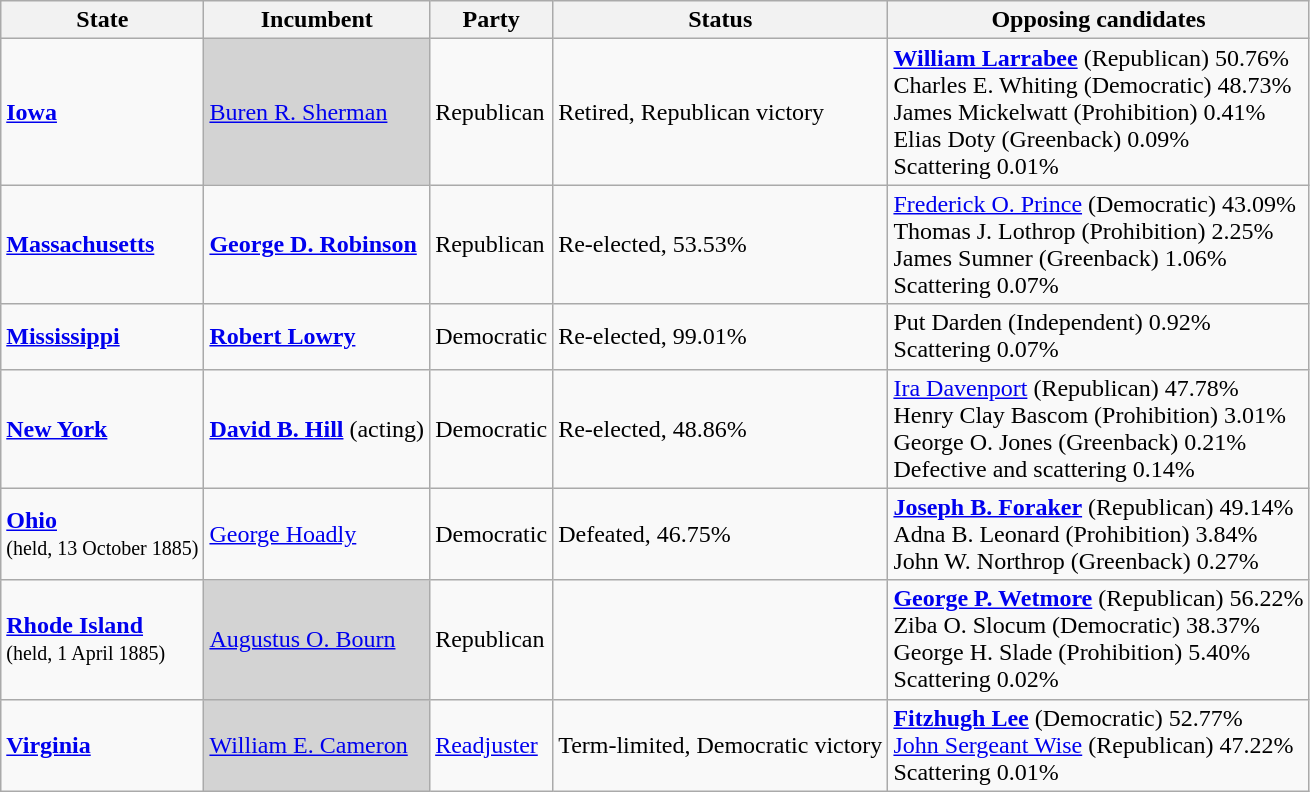<table class="wikitable">
<tr>
<th>State</th>
<th>Incumbent</th>
<th>Party</th>
<th>Status</th>
<th>Opposing candidates</th>
</tr>
<tr>
<td><strong><a href='#'>Iowa</a></strong></td>
<td bgcolor="lightgrey"><a href='#'>Buren R. Sherman</a></td>
<td>Republican</td>
<td>Retired, Republican victory</td>
<td><strong><a href='#'>William Larrabee</a></strong> (Republican) 50.76%<br>Charles E. Whiting (Democratic) 48.73%<br>James Mickelwatt (Prohibition) 0.41%<br>Elias Doty (Greenback) 0.09%<br>Scattering 0.01%<br></td>
</tr>
<tr>
<td><strong><a href='#'>Massachusetts</a></strong></td>
<td><strong><a href='#'>George D. Robinson</a></strong></td>
<td>Republican</td>
<td>Re-elected, 53.53%</td>
<td><a href='#'>Frederick O. Prince</a> (Democratic) 43.09%<br>Thomas J. Lothrop (Prohibition) 2.25%<br>James Sumner (Greenback) 1.06%<br>Scattering 0.07%<br></td>
</tr>
<tr>
<td><strong><a href='#'>Mississippi</a></strong></td>
<td><strong><a href='#'>Robert Lowry</a></strong></td>
<td>Democratic</td>
<td>Re-elected, 99.01%</td>
<td>Put Darden (Independent) 0.92%<br>Scattering 0.07%<br></td>
</tr>
<tr>
<td><strong><a href='#'>New York</a></strong></td>
<td><strong><a href='#'>David B. Hill</a></strong> (acting)</td>
<td>Democratic</td>
<td>Re-elected, 48.86%</td>
<td><a href='#'>Ira Davenport</a> (Republican) 47.78%<br>Henry Clay Bascom (Prohibition) 3.01%<br>George O. Jones (Greenback) 0.21%<br>Defective and scattering 0.14%<br></td>
</tr>
<tr>
<td><strong><a href='#'>Ohio</a></strong><br><small>(held, 13 October 1885)</small></td>
<td><a href='#'>George Hoadly</a></td>
<td>Democratic</td>
<td>Defeated, 46.75%</td>
<td><strong><a href='#'>Joseph B. Foraker</a></strong> (Republican) 49.14%<br>Adna B. Leonard (Prohibition) 3.84%<br>John W. Northrop (Greenback) 0.27%<br></td>
</tr>
<tr>
<td><strong><a href='#'>Rhode Island</a></strong><br><small>(held, 1 April 1885)</small></td>
<td bgcolor="lightgrey"><a href='#'>Augustus O. Bourn</a></td>
<td>Republican</td>
<td></td>
<td><strong><a href='#'>George P. Wetmore</a></strong> (Republican) 56.22%<br>Ziba O. Slocum (Democratic) 38.37%<br>George H. Slade (Prohibition) 5.40%<br>Scattering 0.02%<br></td>
</tr>
<tr>
<td><strong><a href='#'>Virginia</a></strong></td>
<td bgcolor="lightgrey"><a href='#'>William E. Cameron</a></td>
<td><a href='#'>Readjuster</a></td>
<td>Term-limited, Democratic victory</td>
<td><strong><a href='#'>Fitzhugh Lee</a></strong> (Democratic) 52.77%<br><a href='#'>John Sergeant Wise</a> (Republican) 47.22%<br>Scattering 0.01%<br></td>
</tr>
</table>
